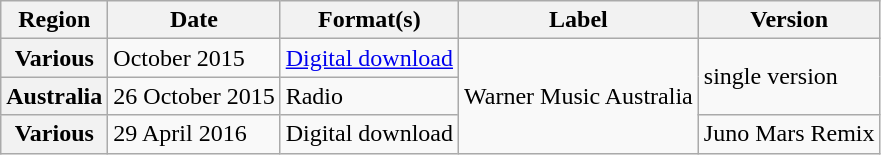<table class="wikitable plainrowheaders">
<tr>
<th scope="col">Region</th>
<th scope="col">Date</th>
<th scope="col">Format(s)</th>
<th scope="col">Label</th>
<th scope="col">Version</th>
</tr>
<tr>
<th scope="row">Various</th>
<td>October 2015</td>
<td><a href='#'>Digital download</a></td>
<td rowspan="3">Warner Music Australia</td>
<td rowspan="2">single version</td>
</tr>
<tr>
<th scope="row">Australia</th>
<td>26 October 2015</td>
<td>Radio</td>
</tr>
<tr>
<th scope="row">Various</th>
<td>29 April 2016</td>
<td>Digital download</td>
<td>Juno Mars Remix</td>
</tr>
</table>
